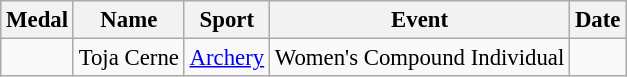<table class="wikitable sortable" style="font-size: 95%;">
<tr>
<th>Medal</th>
<th>Name</th>
<th>Sport</th>
<th>Event</th>
<th>Date</th>
</tr>
<tr>
<td></td>
<td>Toja Cerne</td>
<td><a href='#'>Archery</a></td>
<td>Women's Compound Individual</td>
<td></td>
</tr>
</table>
